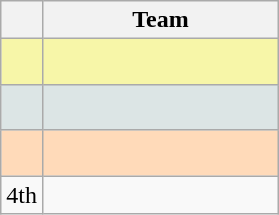<table class="wikitable" style="text-align:center">
<tr>
<th width=20></th>
<th width=150>Team</th>
</tr>
<tr bgcolor="#F7F6A8">
<td align="center" style="height:23px"></td>
<td align=left></td>
</tr>
<tr bgcolor="#DCE5E5">
<td align="center" style="height:23px"></td>
<td align=left></td>
</tr>
<tr bgcolor="#FFDAB9">
<td align="center" style="height:23px"></td>
<td align=left></td>
</tr>
<tr>
<td>4th</td>
<td align=left></td>
</tr>
</table>
